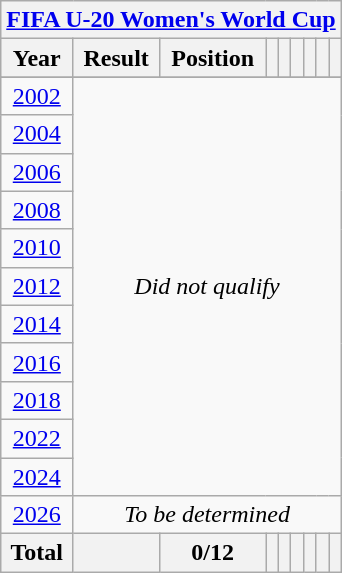<table class="wikitable" style="text-align: center;">
<tr>
<th colspan=9><a href='#'>FIFA U-20 Women's World Cup</a></th>
</tr>
<tr>
<th>Year</th>
<th>Result</th>
<th>Position</th>
<th></th>
<th></th>
<th></th>
<th></th>
<th></th>
<th></th>
</tr>
<tr>
</tr>
<tr>
<td> <a href='#'>2002</a></td>
<td rowspan=11 colspan=8><em>Did not qualify</em></td>
</tr>
<tr>
<td> <a href='#'>2004</a></td>
</tr>
<tr>
<td> <a href='#'>2006</a></td>
</tr>
<tr>
<td> <a href='#'>2008</a></td>
</tr>
<tr>
<td> <a href='#'>2010</a></td>
</tr>
<tr>
<td> <a href='#'>2012</a></td>
</tr>
<tr>
<td> <a href='#'>2014</a></td>
</tr>
<tr>
<td> <a href='#'>2016</a></td>
</tr>
<tr>
<td> <a href='#'>2018</a></td>
</tr>
<tr>
<td> <a href='#'>2022</a></td>
</tr>
<tr>
<td> <a href='#'>2024</a></td>
</tr>
<tr>
<td> <a href='#'>2026</a></td>
<td colspan=8><em>To be determined</em></td>
</tr>
<tr>
<th><strong>Total</strong></th>
<th></th>
<th>0/12</th>
<th></th>
<th></th>
<th></th>
<th></th>
<th></th>
<th></th>
</tr>
</table>
